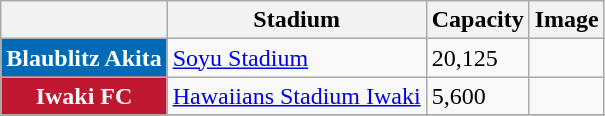<table class="wikitable">
<tr>
<th></th>
<th>Stadium</th>
<th>Capacity</th>
<th>Image</th>
</tr>
<tr>
<th rowspan="1"style="color:white; background:#006AB6;">Blaublitz Akita</th>
<td><a href='#'>Soyu Stadium</a></td>
<td>20,125</td>
<td></td>
</tr>
<tr>
<th rowspan="1"style="color:white; background:#C01730;">Iwaki FC</th>
<td><a href='#'>Hawaiians Stadium Iwaki</a></td>
<td>5,600</td>
<td></td>
</tr>
<tr>
</tr>
</table>
